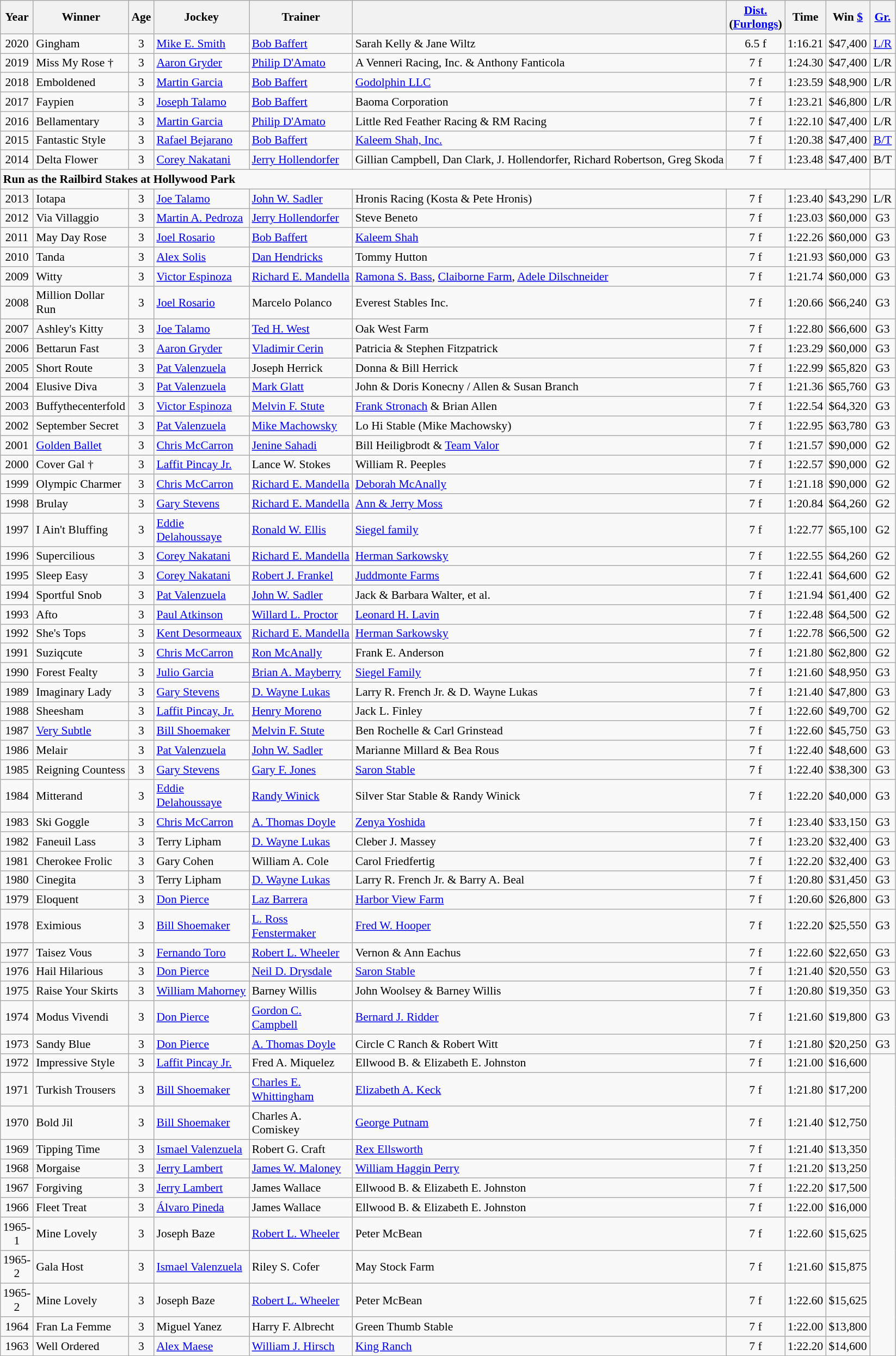<table class="wikitable sortable" style="font-size:90%">
<tr>
<th style="width:30px">Year<br></th>
<th style="width:110px">Winner<br></th>
<th style="width:20px">Age<br></th>
<th style="width:110px">Jockey<br></th>
<th style="width:120px">Trainer<br></th>
<th Owner><br></th>
<th style="width:25px"><a href='#'>Dist.</a><br> <span>(<a href='#'>Furlongs</a>)</span></th>
<th style="width:25px">Time<br></th>
<th style="width:35px">Win <a href='#'>$</a><br></th>
<th style="width:25px"><a href='#'>Gr.</a></th>
</tr>
<tr>
<td align=center>2020</td>
<td>Gingham</td>
<td align=center>3</td>
<td><a href='#'>Mike E. Smith</a></td>
<td><a href='#'>Bob Baffert</a></td>
<td>Sarah Kelly & Jane Wiltz</td>
<td align=center>6.5 f</td>
<td>1:16.21</td>
<td>$47,400</td>
<td align=center><a href='#'>L/R</a></td>
</tr>
<tr>
<td align=center>2019</td>
<td>Miss My Rose †</td>
<td align=center>3</td>
<td><a href='#'>Aaron Gryder</a></td>
<td><a href='#'>Philip D'Amato</a></td>
<td>A Venneri Racing, Inc. & Anthony Fanticola</td>
<td align=center>7 f</td>
<td>1:24.30</td>
<td>$47,400</td>
<td align=center>L/R</td>
</tr>
<tr>
<td align=center>2018</td>
<td>Emboldened</td>
<td align=center>3</td>
<td><a href='#'>Martin Garcia</a></td>
<td><a href='#'>Bob Baffert</a></td>
<td><a href='#'>Godolphin LLC</a></td>
<td align=center>7 f</td>
<td>1:23.59</td>
<td>$48,900</td>
<td align=center>L/R</td>
</tr>
<tr>
<td align=center>2017</td>
<td>Faypien</td>
<td align=center>3</td>
<td><a href='#'>Joseph Talamo</a></td>
<td><a href='#'>Bob Baffert</a></td>
<td>Baoma Corporation</td>
<td align=center>7 f</td>
<td>1:23.21</td>
<td>$46,800</td>
<td align=center>L/R</td>
</tr>
<tr>
<td align=center>2016</td>
<td>Bellamentary</td>
<td align=center>3</td>
<td><a href='#'>Martin Garcia</a></td>
<td><a href='#'>Philip D'Amato</a></td>
<td>Little Red Feather Racing & RM Racing</td>
<td align=center>7 f</td>
<td>1:22.10</td>
<td>$47,400</td>
<td align=center>L/R</td>
</tr>
<tr>
<td align=center>2015</td>
<td>Fantastic Style</td>
<td align=center>3</td>
<td><a href='#'>Rafael Bejarano</a></td>
<td><a href='#'>Bob Baffert</a></td>
<td><a href='#'>Kaleem Shah, Inc.</a></td>
<td align=center>7 f</td>
<td>1:20.38</td>
<td>$47,400</td>
<td align=center><a href='#'>B/T</a></td>
</tr>
<tr>
<td align=center>2014</td>
<td>Delta Flower</td>
<td align=center>3</td>
<td><a href='#'>Corey Nakatani</a></td>
<td><a href='#'>Jerry Hollendorfer</a></td>
<td>Gillian Campbell, Dan Clark, J. Hollendorfer, Richard Robertson, Greg Skoda</td>
<td align=center>7 f</td>
<td>1:23.48</td>
<td>$47,400</td>
<td align=center>B/T</td>
</tr>
<tr>
<td align=left colspan=9><strong>Run as the Railbird Stakes at  Hollywood Park</strong></td>
</tr>
<tr>
<td align=center>2013</td>
<td>Iotapa</td>
<td align=center>3</td>
<td><a href='#'>Joe Talamo</a></td>
<td><a href='#'>John W. Sadler</a></td>
<td>Hronis Racing (Kosta & Pete Hronis)</td>
<td align=center>7 f</td>
<td>1:23.40</td>
<td>$43,290</td>
<td align=center>L/R</td>
</tr>
<tr>
<td align=center>2012</td>
<td>Via Villaggio</td>
<td align=center>3</td>
<td><a href='#'>Martin A. Pedroza</a></td>
<td><a href='#'>Jerry Hollendorfer</a></td>
<td>Steve Beneto</td>
<td align=center>7 f</td>
<td>1:23.03</td>
<td>$60,000</td>
<td align=center>G3</td>
</tr>
<tr>
<td align=center>2011</td>
<td>May Day Rose</td>
<td align=center>3</td>
<td><a href='#'>Joel Rosario</a></td>
<td><a href='#'>Bob Baffert</a></td>
<td><a href='#'>Kaleem Shah</a></td>
<td align=center>7 f</td>
<td>1:22.26</td>
<td>$60,000</td>
<td align=center>G3</td>
</tr>
<tr>
<td align=center>2010</td>
<td>Tanda</td>
<td align=center>3</td>
<td><a href='#'>Alex Solis</a></td>
<td><a href='#'>Dan Hendricks</a></td>
<td>Tommy Hutton</td>
<td align=center>7 f</td>
<td>1:21.93</td>
<td>$60,000</td>
<td align=center>G3</td>
</tr>
<tr>
<td align=center>2009</td>
<td>Witty</td>
<td align=center>3</td>
<td><a href='#'>Victor Espinoza</a></td>
<td><a href='#'>Richard E. Mandella</a></td>
<td><a href='#'>Ramona S. Bass</a>, <a href='#'>Claiborne Farm</a>, <a href='#'>Adele Dilschneider</a></td>
<td align=center>7 f</td>
<td>1:21.74</td>
<td>$60,000</td>
<td align=center>G3</td>
</tr>
<tr>
<td align=center>2008</td>
<td>Million Dollar Run</td>
<td align=center>3</td>
<td><a href='#'>Joel Rosario</a></td>
<td>Marcelo Polanco</td>
<td>Everest Stables Inc.</td>
<td align=center>7 f</td>
<td>1:20.66</td>
<td>$66,240</td>
<td align=center>G3</td>
</tr>
<tr>
<td align=center>2007</td>
<td>Ashley's Kitty</td>
<td align=center>3</td>
<td><a href='#'>Joe Talamo</a></td>
<td><a href='#'>Ted H. West</a></td>
<td>Oak West Farm</td>
<td align=center>7 f</td>
<td>1:22.80</td>
<td>$66,600</td>
<td align=center>G3</td>
</tr>
<tr>
<td align=center>2006</td>
<td>Bettarun Fast</td>
<td align=center>3</td>
<td><a href='#'>Aaron Gryder</a></td>
<td><a href='#'>Vladimir Cerin</a></td>
<td>Patricia & Stephen Fitzpatrick</td>
<td align=center>7 f</td>
<td>1:23.29</td>
<td>$60,000</td>
<td align=center>G3</td>
</tr>
<tr>
<td align=center>2005</td>
<td>Short Route</td>
<td align=center>3</td>
<td><a href='#'>Pat Valenzuela</a></td>
<td>Joseph Herrick</td>
<td>Donna & Bill Herrick</td>
<td align=center>7 f</td>
<td>1:22.99</td>
<td>$65,820</td>
<td align=center>G3</td>
</tr>
<tr>
<td align=center>2004</td>
<td>Elusive Diva</td>
<td align=center>3</td>
<td><a href='#'>Pat Valenzuela</a></td>
<td><a href='#'>Mark Glatt</a></td>
<td>John & Doris Konecny / Allen & Susan Branch</td>
<td align=center>7 f</td>
<td>1:21.36</td>
<td>$65,760</td>
<td align=center>G3</td>
</tr>
<tr>
<td align=center>2003</td>
<td>Buffythecenterfold</td>
<td align=center>3</td>
<td><a href='#'>Victor Espinoza</a></td>
<td><a href='#'>Melvin F. Stute</a></td>
<td><a href='#'>Frank Stronach</a> & Brian Allen</td>
<td align=center>7 f</td>
<td>1:22.54</td>
<td>$64,320</td>
<td align=center>G3</td>
</tr>
<tr>
<td align=center>2002</td>
<td>September Secret</td>
<td align=center>3</td>
<td><a href='#'>Pat Valenzuela</a></td>
<td><a href='#'>Mike Machowsky</a></td>
<td>Lo Hi Stable (Mike Machowsky)</td>
<td align=center>7 f</td>
<td>1:22.95</td>
<td>$63,780</td>
<td align=center>G3</td>
</tr>
<tr>
<td align=center>2001</td>
<td><a href='#'>Golden Ballet</a></td>
<td align=center>3</td>
<td><a href='#'>Chris McCarron</a></td>
<td><a href='#'>Jenine Sahadi</a></td>
<td>Bill Heiligbrodt & <a href='#'>Team Valor</a></td>
<td align=center>7 f</td>
<td>1:21.57</td>
<td>$90,000</td>
<td align=center>G2</td>
</tr>
<tr>
<td align=center>2000</td>
<td>Cover Gal †</td>
<td align=center>3</td>
<td><a href='#'>Laffit Pincay Jr.</a></td>
<td>Lance W. Stokes</td>
<td>William R. Peeples</td>
<td align=center>7 f</td>
<td>1:22.57</td>
<td>$90,000</td>
<td align=center>G2</td>
</tr>
<tr>
<td align=center>1999</td>
<td>Olympic Charmer</td>
<td align=center>3</td>
<td><a href='#'>Chris McCarron</a></td>
<td><a href='#'>Richard E. Mandella</a></td>
<td><a href='#'>Deborah McAnally</a></td>
<td align=center>7 f</td>
<td>1:21.18</td>
<td>$90,000</td>
<td align=center>G2</td>
</tr>
<tr>
<td align=center>1998</td>
<td>Brulay</td>
<td align=center>3</td>
<td><a href='#'>Gary Stevens</a></td>
<td><a href='#'>Richard E. Mandella</a></td>
<td><a href='#'>Ann & Jerry Moss</a></td>
<td align=center>7 f</td>
<td>1:20.84</td>
<td>$64,260</td>
<td align=center>G2</td>
</tr>
<tr>
<td align=center>1997</td>
<td>I Ain't Bluffing</td>
<td align=center>3</td>
<td><a href='#'>Eddie Delahoussaye</a></td>
<td><a href='#'>Ronald W. Ellis</a></td>
<td><a href='#'>Siegel family</a></td>
<td align=center>7 f</td>
<td>1:22.77</td>
<td>$65,100</td>
<td align=center>G2</td>
</tr>
<tr>
<td align=center>1996</td>
<td>Supercilious</td>
<td align=center>3</td>
<td><a href='#'>Corey Nakatani</a></td>
<td><a href='#'>Richard E. Mandella</a></td>
<td><a href='#'>Herman Sarkowsky</a></td>
<td align=center>7 f</td>
<td>1:22.55</td>
<td>$64,260</td>
<td align=center>G2</td>
</tr>
<tr>
<td align=center>1995</td>
<td>Sleep Easy</td>
<td align=center>3</td>
<td><a href='#'>Corey Nakatani</a></td>
<td><a href='#'>Robert J. Frankel</a></td>
<td><a href='#'>Juddmonte Farms</a></td>
<td align=center>7 f</td>
<td>1:22.41</td>
<td>$64,600</td>
<td align=center>G2</td>
</tr>
<tr>
<td align=center>1994</td>
<td>Sportful Snob</td>
<td align=center>3</td>
<td><a href='#'>Pat Valenzuela</a></td>
<td><a href='#'>John W. Sadler</a></td>
<td>Jack & Barbara Walter, et al.</td>
<td align=center>7 f</td>
<td>1:21.94</td>
<td>$61,400</td>
<td align=center>G2</td>
</tr>
<tr>
<td align=center>1993</td>
<td>Afto</td>
<td align=center>3</td>
<td><a href='#'>Paul Atkinson</a></td>
<td><a href='#'>Willard L. Proctor</a></td>
<td><a href='#'>Leonard H. Lavin</a></td>
<td align=center>7 f</td>
<td>1:22.48</td>
<td>$64,500</td>
<td align=center>G2</td>
</tr>
<tr>
<td align=center>1992</td>
<td>She's Tops</td>
<td align=center>3</td>
<td><a href='#'>Kent Desormeaux</a></td>
<td><a href='#'>Richard E. Mandella</a></td>
<td><a href='#'>Herman Sarkowsky</a></td>
<td align=center>7 f</td>
<td>1:22.78</td>
<td>$66,500</td>
<td align=center>G2</td>
</tr>
<tr>
<td align=center>1991</td>
<td>Suziqcute</td>
<td align=center>3</td>
<td><a href='#'>Chris McCarron</a></td>
<td><a href='#'>Ron McAnally</a></td>
<td>Frank E. Anderson</td>
<td align=center>7 f</td>
<td>1:21.80</td>
<td>$62,800</td>
<td align=center>G2</td>
</tr>
<tr>
<td align=center>1990</td>
<td>Forest Fealty</td>
<td align=center>3</td>
<td><a href='#'>Julio Garcia</a></td>
<td><a href='#'>Brian A. Mayberry</a></td>
<td><a href='#'>Siegel Family</a></td>
<td align=center>7 f</td>
<td>1:21.60</td>
<td>$48,950</td>
<td align=center>G3</td>
</tr>
<tr>
<td align=center>1989</td>
<td>Imaginary Lady</td>
<td align=center>3</td>
<td><a href='#'>Gary Stevens</a></td>
<td><a href='#'>D. Wayne Lukas</a></td>
<td>Larry R. French Jr. & D. Wayne Lukas</td>
<td align=center>7 f</td>
<td>1:21.40</td>
<td>$47,800</td>
<td align=center>G3</td>
</tr>
<tr>
<td align=center>1988</td>
<td>Sheesham</td>
<td align=center>3</td>
<td><a href='#'>Laffit Pincay, Jr.</a></td>
<td><a href='#'>Henry Moreno</a></td>
<td>Jack L. Finley</td>
<td align=center>7 f</td>
<td>1:22.60</td>
<td>$49,700</td>
<td align=center>G2</td>
</tr>
<tr>
<td align=center>1987</td>
<td><a href='#'>Very Subtle</a></td>
<td align=center>3</td>
<td><a href='#'>Bill Shoemaker</a></td>
<td><a href='#'>Melvin F. Stute</a></td>
<td>Ben Rochelle & Carl Grinstead</td>
<td align=center>7 f</td>
<td>1:22.60</td>
<td>$45,750</td>
<td align=center>G3</td>
</tr>
<tr>
<td align=center>1986</td>
<td>Melair</td>
<td align=center>3</td>
<td><a href='#'>Pat Valenzuela</a></td>
<td><a href='#'>John W. Sadler</a></td>
<td>Marianne Millard & Bea Rous</td>
<td align=center>7 f</td>
<td>1:22.40</td>
<td>$48,600</td>
<td align=center>G3</td>
</tr>
<tr>
<td align=center>1985</td>
<td>Reigning Countess</td>
<td align=center>3</td>
<td><a href='#'>Gary Stevens</a></td>
<td><a href='#'>Gary F. Jones</a></td>
<td><a href='#'>Saron Stable</a></td>
<td align=center>7 f</td>
<td>1:22.40</td>
<td>$38,300</td>
<td align=center>G3</td>
</tr>
<tr>
<td align=center>1984</td>
<td>Mitterand</td>
<td align=center>3</td>
<td><a href='#'>Eddie Delahoussaye</a></td>
<td><a href='#'>Randy Winick</a></td>
<td>Silver Star Stable & Randy Winick</td>
<td align=center>7 f</td>
<td>1:22.20</td>
<td>$40,000</td>
<td align=center>G3</td>
</tr>
<tr>
<td align=center>1983</td>
<td>Ski Goggle</td>
<td align=center>3</td>
<td><a href='#'>Chris McCarron</a></td>
<td><a href='#'>A. Thomas Doyle</a></td>
<td><a href='#'>Zenya Yoshida</a></td>
<td align=center>7 f</td>
<td>1:23.40</td>
<td>$33,150</td>
<td align=center>G3</td>
</tr>
<tr>
<td align=center>1982</td>
<td>Faneuil Lass</td>
<td align=center>3</td>
<td>Terry Lipham</td>
<td><a href='#'>D. Wayne Lukas</a></td>
<td>Cleber J. Massey</td>
<td align=center>7 f</td>
<td>1:23.20</td>
<td>$32,400</td>
<td align=center>G3</td>
</tr>
<tr>
<td align=center>1981</td>
<td>Cherokee Frolic</td>
<td align=center>3</td>
<td>Gary Cohen</td>
<td>William A. Cole</td>
<td>Carol Friedfertig</td>
<td align=center>7 f</td>
<td>1:22.20</td>
<td>$32,400</td>
<td align=center>G3</td>
</tr>
<tr>
<td align=center>1980</td>
<td>Cinegita</td>
<td align=center>3</td>
<td>Terry Lipham</td>
<td><a href='#'>D. Wayne Lukas</a></td>
<td>Larry R. French Jr. & Barry A. Beal</td>
<td align=center>7 f</td>
<td>1:20.80</td>
<td>$31,450</td>
<td align=center>G3</td>
</tr>
<tr>
<td align=center>1979</td>
<td>Eloquent</td>
<td align=center>3</td>
<td><a href='#'>Don Pierce</a></td>
<td><a href='#'>Laz Barrera</a></td>
<td><a href='#'>Harbor View Farm</a></td>
<td align=center>7 f</td>
<td>1:20.60</td>
<td>$26,800</td>
<td align=center>G3</td>
</tr>
<tr>
<td align=center>1978</td>
<td>Eximious</td>
<td align=center>3</td>
<td><a href='#'>Bill Shoemaker</a></td>
<td><a href='#'>L. Ross Fenstermaker</a></td>
<td><a href='#'>Fred W. Hooper</a></td>
<td align=center>7 f</td>
<td>1:22.20</td>
<td>$25,550</td>
<td align=center>G3</td>
</tr>
<tr>
<td align=center>1977</td>
<td>Taisez Vous</td>
<td align=center>3</td>
<td><a href='#'>Fernando Toro</a></td>
<td><a href='#'>Robert L. Wheeler</a></td>
<td>Vernon & Ann Eachus</td>
<td align=center>7 f</td>
<td>1:22.60</td>
<td>$22,650</td>
<td align=center>G3</td>
</tr>
<tr>
<td align=center>1976</td>
<td>Hail Hilarious</td>
<td align=center>3</td>
<td><a href='#'>Don Pierce</a></td>
<td><a href='#'>Neil D. Drysdale</a></td>
<td><a href='#'>Saron Stable</a></td>
<td align=center>7 f</td>
<td>1:21.40</td>
<td>$20,550</td>
<td align=center>G3</td>
</tr>
<tr>
<td align=center>1975</td>
<td>Raise Your Skirts</td>
<td align=center>3</td>
<td><a href='#'>William Mahorney</a></td>
<td>Barney Willis</td>
<td>John Woolsey & Barney Willis</td>
<td align=center>7 f</td>
<td>1:20.80</td>
<td>$19,350</td>
<td align=center>G3</td>
</tr>
<tr>
<td align=center>1974</td>
<td>Modus Vivendi</td>
<td align=center>3</td>
<td><a href='#'>Don Pierce</a></td>
<td><a href='#'>Gordon C. Campbell</a></td>
<td><a href='#'>Bernard J. Ridder</a></td>
<td align=center>7 f</td>
<td>1:21.60</td>
<td>$19,800</td>
<td align=center>G3</td>
</tr>
<tr>
<td align=center>1973</td>
<td>Sandy Blue</td>
<td align=center>3</td>
<td><a href='#'>Don Pierce</a></td>
<td><a href='#'>A. Thomas Doyle</a></td>
<td>Circle C Ranch & Robert Witt</td>
<td align=center>7 f</td>
<td>1:21.80</td>
<td>$20,250</td>
<td align=center>G3</td>
</tr>
<tr>
<td align=center>1972</td>
<td>Impressive Style</td>
<td align=center>3</td>
<td><a href='#'>Laffit Pincay Jr.</a></td>
<td>Fred A. Miquelez</td>
<td>Ellwood B. & Elizabeth E. Johnston</td>
<td align=center>7 f</td>
<td>1:21.00</td>
<td>$16,600</td>
</tr>
<tr>
<td align=center>1971</td>
<td>Turkish Trousers</td>
<td align=center>3</td>
<td><a href='#'>Bill Shoemaker</a></td>
<td><a href='#'>Charles E. Whittingham</a></td>
<td><a href='#'>Elizabeth A. Keck</a></td>
<td align=center>7 f</td>
<td>1:21.80</td>
<td>$17,200</td>
</tr>
<tr>
<td align=center>1970</td>
<td>Bold Jil</td>
<td align=center>3</td>
<td><a href='#'>Bill Shoemaker</a></td>
<td>Charles A. Comiskey</td>
<td><a href='#'>George Putnam</a></td>
<td align=center>7 f</td>
<td>1:21.40</td>
<td>$12,750</td>
</tr>
<tr>
<td align=center>1969</td>
<td>Tipping Time</td>
<td align=center>3</td>
<td><a href='#'>Ismael Valenzuela</a></td>
<td>Robert G. Craft</td>
<td><a href='#'>Rex Ellsworth</a></td>
<td align=center>7 f</td>
<td>1:21.40</td>
<td>$13,350</td>
</tr>
<tr>
<td align=center>1968</td>
<td>Morgaise</td>
<td align=center>3</td>
<td><a href='#'>Jerry Lambert</a></td>
<td><a href='#'>James W. Maloney</a></td>
<td><a href='#'>William Haggin Perry</a></td>
<td align=center>7 f</td>
<td>1:21.20</td>
<td>$13,250</td>
</tr>
<tr>
<td align=center>1967</td>
<td>Forgiving</td>
<td align=center>3</td>
<td><a href='#'>Jerry Lambert</a></td>
<td>James Wallace</td>
<td>Ellwood B. & Elizabeth E. Johnston</td>
<td align=center>7 f</td>
<td>1:22.20</td>
<td>$17,500</td>
</tr>
<tr>
<td align=center>1966</td>
<td>Fleet Treat</td>
<td align=center>3</td>
<td><a href='#'>Álvaro Pineda</a></td>
<td>James Wallace</td>
<td>Ellwood B. & Elizabeth E. Johnston</td>
<td align=center>7 f</td>
<td>1:22.00</td>
<td>$16,000</td>
</tr>
<tr>
<td align=center>1965-1</td>
<td>Mine Lovely</td>
<td align=center>3</td>
<td>Joseph Baze</td>
<td><a href='#'>Robert L. Wheeler</a></td>
<td>Peter McBean</td>
<td align=center>7 f</td>
<td>1:22.60</td>
<td>$15,625</td>
</tr>
<tr>
<td align=center>1965-2</td>
<td>Gala Host</td>
<td align=center>3</td>
<td><a href='#'>Ismael Valenzuela</a></td>
<td>Riley S. Cofer</td>
<td>May Stock Farm</td>
<td align=center>7 f</td>
<td>1:21.60</td>
<td>$15,875</td>
</tr>
<tr>
<td align=center>1965-2</td>
<td>Mine Lovely</td>
<td align=center>3</td>
<td>Joseph Baze</td>
<td><a href='#'>Robert L. Wheeler</a></td>
<td>Peter McBean</td>
<td align=center>7 f</td>
<td>1:22.60</td>
<td>$15,625</td>
</tr>
<tr>
<td align=center>1964</td>
<td>Fran La Femme</td>
<td align=center>3</td>
<td>Miguel Yanez</td>
<td>Harry F. Albrecht</td>
<td>Green Thumb Stable</td>
<td align=center>7 f</td>
<td>1:22.00</td>
<td>$13,800</td>
</tr>
<tr>
<td align=center>1963</td>
<td>Well Ordered</td>
<td align=center>3</td>
<td><a href='#'>Alex Maese</a></td>
<td><a href='#'>William J. Hirsch</a></td>
<td><a href='#'>King Ranch</a></td>
<td align=center>7 f</td>
<td>1:22.20</td>
<td>$14,600</td>
</tr>
<tr>
</tr>
</table>
